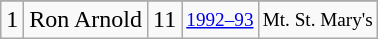<table class="wikitable">
<tr>
</tr>
<tr>
<td>1</td>
<td>Ron Arnold</td>
<td>11</td>
<td style="font-size:80%;"><a href='#'>1992–93</a></td>
<td style="font-size:80%;">Mt. St. Mary's</td>
</tr>
</table>
